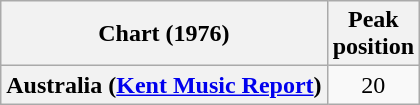<table class="wikitable sortable plainrowheaders" style="text-align:center">
<tr>
<th>Chart (1976)</th>
<th>Peak<br>position</th>
</tr>
<tr>
<th scope="row">Australia (<a href='#'>Kent Music Report</a>)</th>
<td>20</td>
</tr>
</table>
